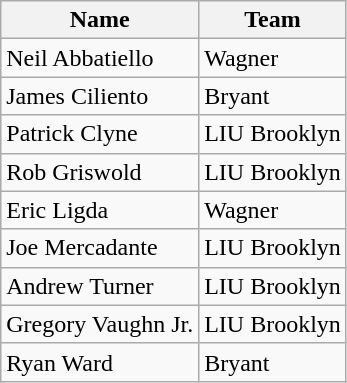<table class=wikitable>
<tr>
<th>Name</th>
<th>Team</th>
</tr>
<tr>
<td>Neil Abbatiello</td>
<td>Wagner</td>
</tr>
<tr>
<td>James Ciliento</td>
<td>Bryant</td>
</tr>
<tr>
<td>Patrick Clyne</td>
<td>LIU Brooklyn</td>
</tr>
<tr>
<td>Rob Griswold</td>
<td>LIU Brooklyn</td>
</tr>
<tr>
<td>Eric Ligda</td>
<td>Wagner</td>
</tr>
<tr>
<td>Joe Mercadante</td>
<td>LIU Brooklyn</td>
</tr>
<tr>
<td>Andrew Turner</td>
<td>LIU Brooklyn</td>
</tr>
<tr>
<td>Gregory Vaughn Jr.</td>
<td>LIU Brooklyn</td>
</tr>
<tr>
<td>Ryan Ward</td>
<td>Bryant</td>
</tr>
</table>
